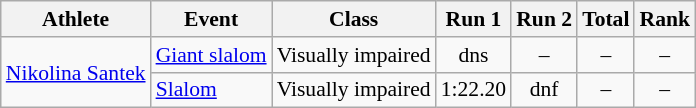<table class=wikitable style="font-size:90%">
<tr>
<th>Athlete</th>
<th>Event</th>
<th>Class</th>
<th>Run 1</th>
<th>Run 2</th>
<th>Total</th>
<th>Rank</th>
</tr>
<tr>
<td rowspan="2"><a href='#'>Nikolina Santek</a></td>
<td><a href='#'>Giant slalom</a></td>
<td>Visually impaired</td>
<td align=center>dns</td>
<td align=center>–</td>
<td align=center>–</td>
<td align=center>–</td>
</tr>
<tr>
<td><a href='#'>Slalom</a></td>
<td>Visually impaired</td>
<td align=center>1:22.20</td>
<td align=center>dnf</td>
<td align=center>–</td>
<td align=center>–</td>
</tr>
</table>
